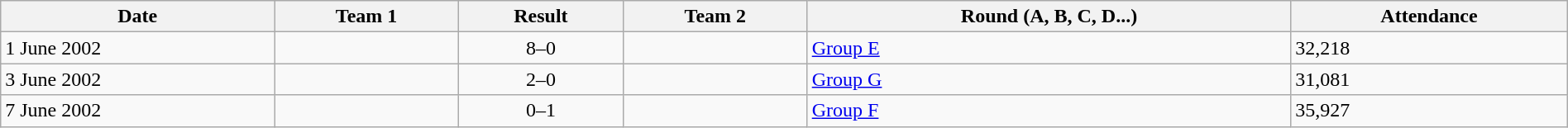<table class="wikitable" style="text-align: left;" width="100%">
<tr>
<th>Date</th>
<th>Team 1</th>
<th>Result</th>
<th>Team 2</th>
<th>Round (A, B, C, D...)</th>
<th>Attendance</th>
</tr>
<tr>
<td>1 June 2002</td>
<td><strong></strong></td>
<td style="text-align:center;">8–0</td>
<td></td>
<td><a href='#'>Group E</a></td>
<td>32,218</td>
</tr>
<tr>
<td>3 June 2002</td>
<td><strong></strong></td>
<td style="text-align:center;">2–0</td>
<td></td>
<td><a href='#'>Group G</a></td>
<td>31,081</td>
</tr>
<tr>
<td>7 June 2002</td>
<td></td>
<td style="text-align:center;">0–1</td>
<td><strong></strong></td>
<td><a href='#'>Group F</a></td>
<td>35,927</td>
</tr>
</table>
